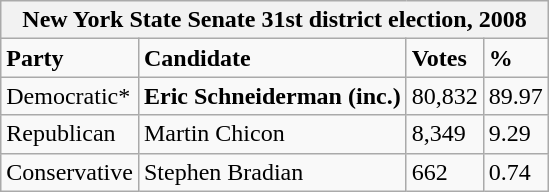<table class="wikitable">
<tr>
<th colspan="4">New York State Senate 31st district election, 2008</th>
</tr>
<tr>
<td><strong>Party</strong></td>
<td><strong>Candidate</strong></td>
<td><strong>Votes</strong></td>
<td><strong>%</strong></td>
</tr>
<tr>
<td>Democratic*</td>
<td><strong>Eric Schneiderman (inc.)</strong></td>
<td>80,832</td>
<td>89.97</td>
</tr>
<tr>
<td>Republican</td>
<td>Martin Chicon</td>
<td>8,349</td>
<td>9.29</td>
</tr>
<tr>
<td>Conservative</td>
<td>Stephen Bradian</td>
<td>662</td>
<td>0.74</td>
</tr>
</table>
